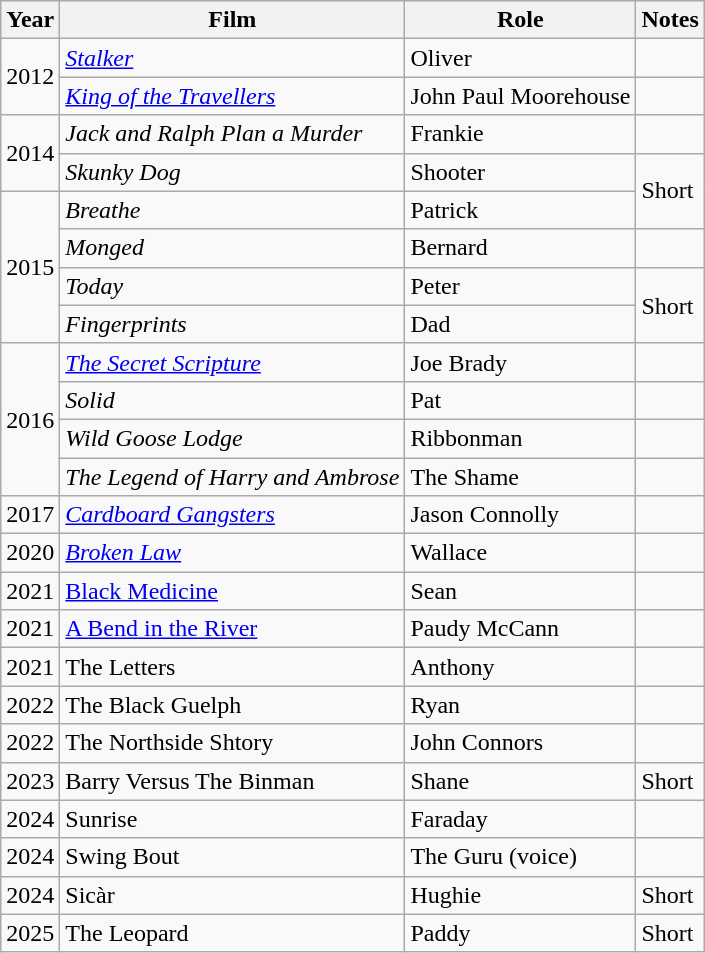<table class="wikitable">
<tr>
<th>Year</th>
<th>Film</th>
<th>Role</th>
<th>Notes</th>
</tr>
<tr>
<td rowspan=2>2012</td>
<td><a href='#'><em>Stalker</em></a></td>
<td>Oliver</td>
<td></td>
</tr>
<tr>
<td><a href='#'><em>King of the Travellers</em></a></td>
<td>John Paul Moorehouse</td>
<td></td>
</tr>
<tr>
<td rowspan=2>2014</td>
<td><em>Jack and Ralph Plan a Murder</em></td>
<td>Frankie</td>
<td></td>
</tr>
<tr>
<td><em>Skunky Dog</em></td>
<td>Shooter</td>
<td rowspan=2>Short</td>
</tr>
<tr>
<td rowspan=4>2015</td>
<td><em>Breathe</em></td>
<td>Patrick</td>
</tr>
<tr>
<td><em>Monged</em></td>
<td>Bernard</td>
<td></td>
</tr>
<tr>
<td><em>Today</em></td>
<td>Peter</td>
<td rowspan=2>Short</td>
</tr>
<tr>
<td><em>Fingerprints</em></td>
<td>Dad</td>
</tr>
<tr>
<td rowspan=4>2016</td>
<td><a href='#'><em>The Secret Scripture</em></a></td>
<td>Joe Brady</td>
<td></td>
</tr>
<tr>
<td><em>Solid</em></td>
<td>Pat</td>
<td></td>
</tr>
<tr>
<td><em>Wild Goose Lodge</em></td>
<td>Ribbonman</td>
<td></td>
</tr>
<tr>
<td><em>The Legend of Harry and Ambrose</em></td>
<td>The Shame</td>
<td></td>
</tr>
<tr>
<td>2017</td>
<td><a href='#'><em>Cardboard Gangsters</em></a></td>
<td>Jason Connolly</td>
<td></td>
</tr>
<tr>
<td>2020</td>
<td><em><a href='#'>Broken Law</a></em></td>
<td>Wallace</td>
<td></td>
</tr>
<tr>
<td>2021</td>
<td><a href='#'>Black Medicine</a></td>
<td>Sean</td>
<td></td>
</tr>
<tr>
<td>2021</td>
<td><a href='#'>A Bend in the River</a></td>
<td>Paudy McCann</td>
<td></td>
</tr>
<tr>
<td>2021</td>
<td>The Letters</td>
<td>Anthony</td>
<td></td>
</tr>
<tr>
<td>2022</td>
<td>The Black Guelph</td>
<td>Ryan</td>
<td></td>
</tr>
<tr>
<td>2022</td>
<td>The Northside Shtory</td>
<td>John Connors</td>
<td></td>
</tr>
<tr>
<td>2023</td>
<td>Barry Versus The Binman</td>
<td>Shane</td>
<td>Short</td>
</tr>
<tr>
<td>2024</td>
<td>Sunrise</td>
<td>Faraday</td>
<td></td>
</tr>
<tr>
<td>2024</td>
<td>Swing Bout</td>
<td>The Guru (voice)</td>
<td></td>
</tr>
<tr>
<td>2024</td>
<td>Sicàr</td>
<td>Hughie</td>
<td>Short</td>
</tr>
<tr>
<td>2025</td>
<td>The Leopard</td>
<td>Paddy</td>
<td>Short</td>
</tr>
</table>
